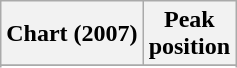<table class="wikitable sortable plainrowheaders" style="text-align:center">
<tr>
<th scope="col">Chart (2007)</th>
<th scope="col">Peak<br> position</th>
</tr>
<tr>
</tr>
<tr>
</tr>
<tr>
</tr>
</table>
